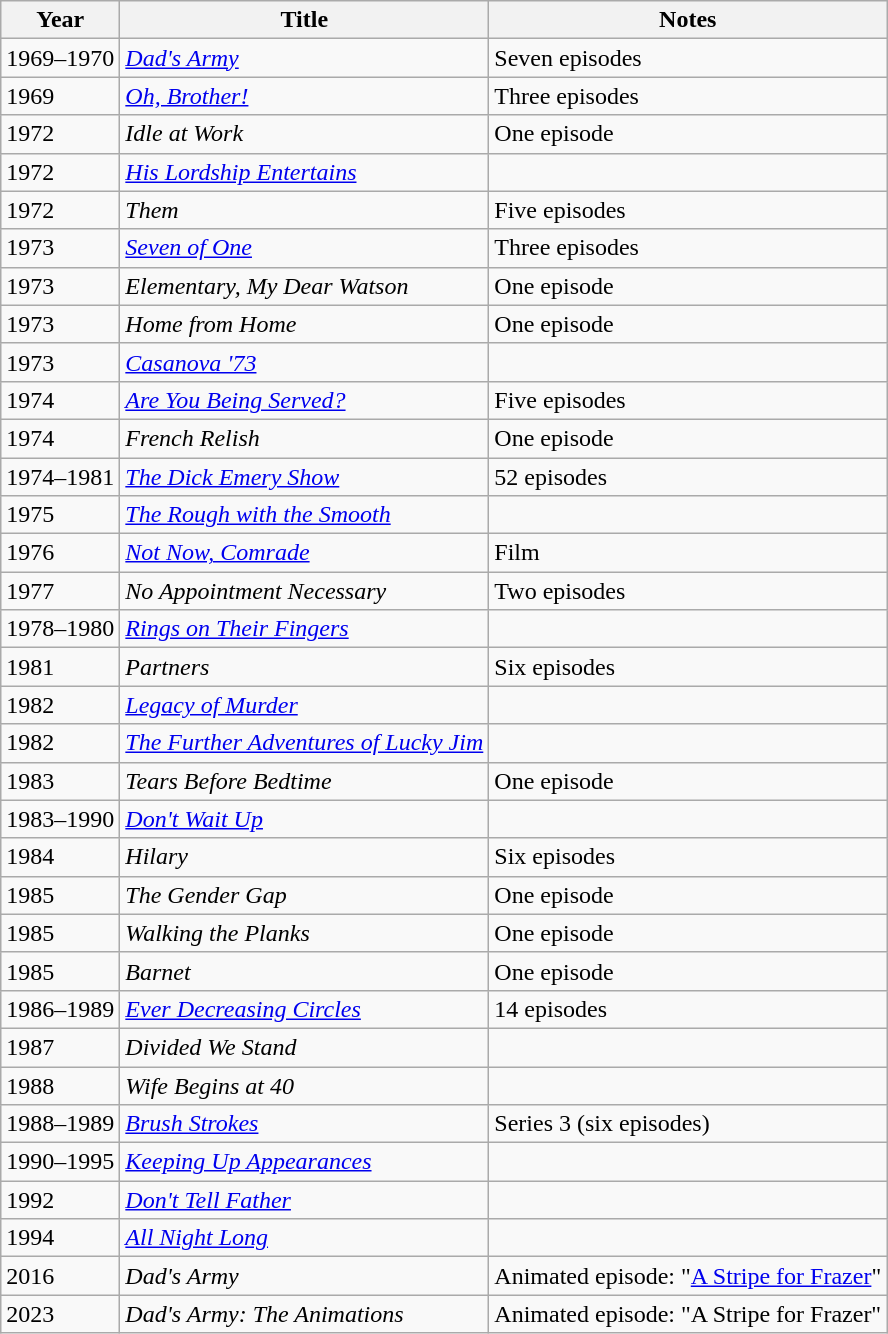<table class="wikitable sortable">
<tr>
<th>Year</th>
<th>Title</th>
<th>Notes</th>
</tr>
<tr>
<td>1969–1970</td>
<td><em><a href='#'>Dad's Army</a></em></td>
<td>Seven episodes</td>
</tr>
<tr>
<td>1969</td>
<td><em><a href='#'>Oh, Brother!</a></em></td>
<td>Three episodes</td>
</tr>
<tr>
<td>1972</td>
<td><em>Idle at Work</em></td>
<td>One episode</td>
</tr>
<tr>
<td>1972</td>
<td><em><a href='#'>His Lordship Entertains</a></em></td>
<td></td>
</tr>
<tr>
<td>1972</td>
<td><em>Them</em></td>
<td>Five episodes</td>
</tr>
<tr>
<td>1973</td>
<td><em><a href='#'>Seven of One</a></em></td>
<td>Three episodes</td>
</tr>
<tr>
<td>1973</td>
<td><em>Elementary, My Dear Watson</em></td>
<td>One episode</td>
</tr>
<tr>
<td>1973</td>
<td><em>Home from Home</em></td>
<td>One episode</td>
</tr>
<tr>
<td>1973</td>
<td><em><a href='#'>Casanova '73</a></em></td>
<td></td>
</tr>
<tr>
<td>1974</td>
<td><em><a href='#'>Are You Being Served?</a></em></td>
<td>Five episodes</td>
</tr>
<tr>
<td>1974</td>
<td><em>French Relish</em></td>
<td>One episode</td>
</tr>
<tr>
<td>1974–1981</td>
<td><em><a href='#'>The Dick Emery Show</a></em></td>
<td>52 episodes</td>
</tr>
<tr>
<td>1975</td>
<td><em><a href='#'>The Rough with the Smooth</a></em></td>
<td></td>
</tr>
<tr>
<td>1976</td>
<td><em><a href='#'>Not Now, Comrade</a></em></td>
<td>Film</td>
</tr>
<tr>
<td>1977</td>
<td><em>No Appointment Necessary</em></td>
<td>Two episodes</td>
</tr>
<tr>
<td>1978–1980</td>
<td><em><a href='#'>Rings on Their Fingers</a></em></td>
<td></td>
</tr>
<tr>
<td>1981</td>
<td><em>Partners</em></td>
<td>Six episodes</td>
</tr>
<tr>
<td>1982</td>
<td><em><a href='#'>Legacy of Murder</a></em></td>
<td></td>
</tr>
<tr>
<td>1982</td>
<td><em><a href='#'>The Further Adventures of Lucky Jim</a></em></td>
<td></td>
</tr>
<tr>
<td>1983</td>
<td><em>Tears Before Bedtime</em></td>
<td>One episode</td>
</tr>
<tr>
<td>1983–1990</td>
<td><em><a href='#'>Don't Wait Up</a></em></td>
<td></td>
</tr>
<tr>
<td>1984</td>
<td><em>Hilary</em></td>
<td>Six episodes</td>
</tr>
<tr>
<td>1985</td>
<td><em>The Gender Gap</em></td>
<td>One episode</td>
</tr>
<tr>
<td>1985</td>
<td><em>Walking the Planks</em></td>
<td>One episode</td>
</tr>
<tr>
<td>1985</td>
<td><em>Barnet</em></td>
<td>One episode</td>
</tr>
<tr>
<td>1986–1989</td>
<td><em><a href='#'>Ever Decreasing Circles</a></em></td>
<td>14 episodes</td>
</tr>
<tr>
<td>1987</td>
<td><em>Divided We Stand</em></td>
<td></td>
</tr>
<tr>
<td>1988</td>
<td><em>Wife Begins at 40</em></td>
<td></td>
</tr>
<tr>
<td>1988–1989</td>
<td><em><a href='#'>Brush Strokes</a></em></td>
<td>Series 3 (six episodes)</td>
</tr>
<tr>
<td>1990–1995</td>
<td><em><a href='#'>Keeping Up Appearances</a></em></td>
<td></td>
</tr>
<tr>
<td>1992</td>
<td><em><a href='#'>Don't Tell Father</a></em></td>
<td></td>
</tr>
<tr>
<td>1994</td>
<td><em><a href='#'>All Night Long</a></em></td>
<td></td>
</tr>
<tr>
<td>2016</td>
<td><em>Dad's Army</em></td>
<td>Animated episode: "<a href='#'>A Stripe for Frazer</a>"</td>
</tr>
<tr>
<td>2023</td>
<td><em>Dad's Army: The Animations</em></td>
<td>Animated episode: "A Stripe for Frazer"</td>
</tr>
</table>
